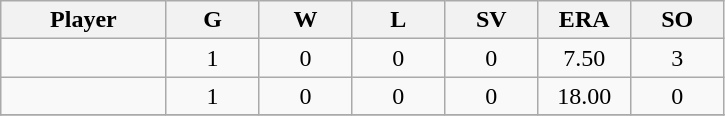<table class="wikitable sortable">
<tr>
<th bgcolor="#DDDDFF" width="16%">Player</th>
<th bgcolor="#DDDDFF" width="9%">G</th>
<th bgcolor="#DDDDFF" width="9%">W</th>
<th bgcolor="#DDDDFF" width="9%">L</th>
<th bgcolor="#DDDDFF" width="9%">SV</th>
<th bgcolor="#DDDDFF" width="9%">ERA</th>
<th bgcolor="#DDDDFF" width="9%">SO</th>
</tr>
<tr align="center">
<td></td>
<td>1</td>
<td>0</td>
<td>0</td>
<td>0</td>
<td>7.50</td>
<td>3</td>
</tr>
<tr align="center">
<td></td>
<td>1</td>
<td>0</td>
<td>0</td>
<td>0</td>
<td>18.00</td>
<td>0</td>
</tr>
<tr align="center">
</tr>
</table>
